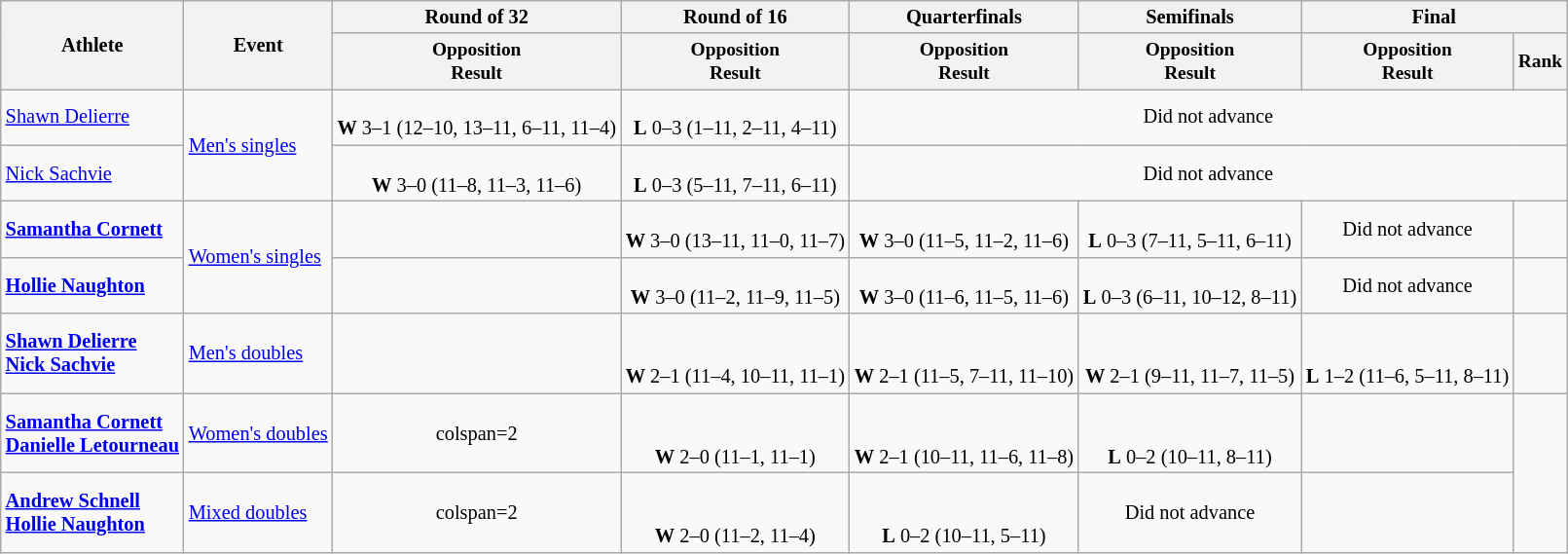<table class="wikitable" style="font-size:85%">
<tr>
<th rowspan=2>Athlete</th>
<th rowspan=2>Event</th>
<th>Round of 32</th>
<th>Round of 16</th>
<th>Quarterfinals</th>
<th>Semifinals</th>
<th colspan=2>Final</th>
</tr>
<tr style="font-size:95%">
<th>Opposition<br>Result</th>
<th>Opposition<br>Result</th>
<th>Opposition<br>Result</th>
<th>Opposition<br>Result</th>
<th>Opposition<br>Result</th>
<th>Rank</th>
</tr>
<tr align=center>
<td align=left><a href='#'>Shawn Delierre</a></td>
<td align=left rowspan=2><a href='#'>Men's singles</a></td>
<td><br><strong>W</strong> 3–1 (12–10, 13–11, 6–11, 11–4)</td>
<td><br><strong>L</strong> 0–3 (1–11, 2–11, 4–11)</td>
<td colspan=4>Did not advance</td>
</tr>
<tr align=center>
<td align=left><a href='#'>Nick Sachvie</a></td>
<td><br><strong>W</strong> 3–0 (11–8, 11–3, 11–6)</td>
<td><br><strong>L</strong> 0–3 (5–11, 7–11, 6–11)</td>
<td colspan=4>Did not advance</td>
</tr>
<tr align=center>
<td align=left><strong><a href='#'>Samantha Cornett</a></strong></td>
<td align=left rowspan=2><a href='#'>Women's singles</a></td>
<td></td>
<td><br><strong>W</strong> 3–0 (13–11, 11–0, 11–7)</td>
<td><br><strong>W</strong> 3–0 (11–5, 11–2, 11–6)</td>
<td><br><strong>L</strong> 0–3 (7–11, 5–11, 6–11)</td>
<td>Did not advance</td>
<td></td>
</tr>
<tr align=center>
<td align=left><strong><a href='#'>Hollie Naughton</a></strong></td>
<td></td>
<td><br><strong>W</strong> 3–0 (11–2, 11–9, 11–5)</td>
<td><br><strong>W</strong> 3–0 (11–6, 11–5, 11–6)</td>
<td><br><strong>L</strong> 0–3 (6–11, 10–12, 8–11)</td>
<td>Did not advance</td>
<td></td>
</tr>
<tr align=center>
<td align=left><strong><a href='#'>Shawn Delierre</a><br><a href='#'>Nick Sachvie</a></strong></td>
<td align=left><a href='#'>Men's doubles</a></td>
<td></td>
<td><br><br><strong>W</strong> 2–1 (11–4, 10–11, 11–1)</td>
<td><br><br><strong>W</strong> 2–1 (11–5, 7–11, 11–10)</td>
<td><br><br><strong>W</strong> 2–1 (9–11, 11–7, 11–5)</td>
<td><br><br><strong>L</strong> 1–2 (11–6, 5–11, 8–11)</td>
<td></td>
</tr>
<tr align=center>
<td align=left><strong><a href='#'>Samantha Cornett</a><br><a href='#'>Danielle Letourneau</a></strong></td>
<td align=left><a href='#'>Women's doubles</a></td>
<td>colspan=2 </td>
<td><br><br><strong>W</strong> 2–0 (11–1, 11–1)</td>
<td><br><br><strong>W</strong> 2–1 (10–11, 11–6, 11–8)</td>
<td><br><br><strong>L</strong> 0–2 (10–11, 8–11)</td>
<td></td>
</tr>
<tr align=center>
<td align=left><strong><a href='#'>Andrew Schnell</a><br><a href='#'>Hollie Naughton</a></strong></td>
<td align=left><a href='#'>Mixed doubles</a></td>
<td>colspan=2 </td>
<td><br><br><strong>W</strong> 2–0 (11–2, 11–4)</td>
<td><br><br><strong>L</strong> 0–2 (10–11, 5–11)</td>
<td>Did not advance</td>
<td></td>
</tr>
</table>
